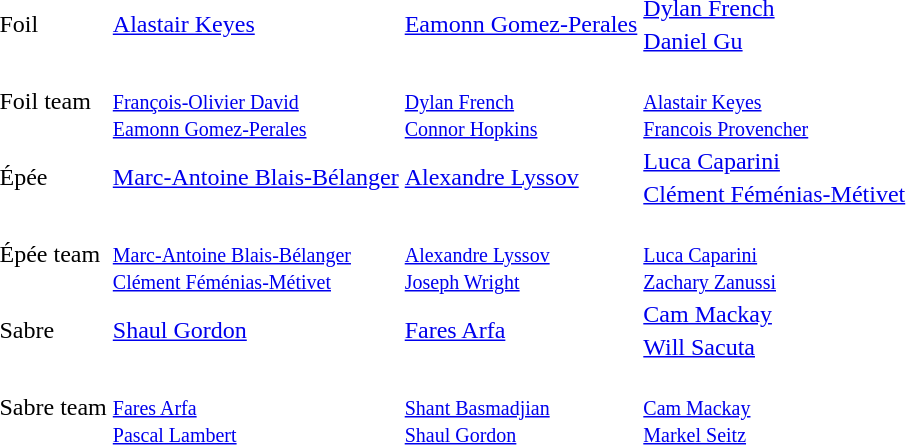<table>
<tr>
<td rowspan=2>Foil</td>
<td rowspan=2><a href='#'>Alastair Keyes</a><br> </td>
<td rowspan=2><a href='#'>Eamonn Gomez-Perales</a><br> </td>
<td><a href='#'>Dylan French</a><br> </td>
</tr>
<tr>
<td><a href='#'>Daniel Gu</a><br> </td>
</tr>
<tr>
<td>Foil team</td>
<td><br><small><a href='#'>François-Olivier David</a><br><a href='#'>Eamonn Gomez-Perales</a> </small></td>
<td><br><small><a href='#'>Dylan French</a><br><a href='#'>Connor Hopkins</a> </small></td>
<td><br><small><a href='#'>Alastair Keyes</a><br><a href='#'>Francois Provencher</a> </small></td>
</tr>
<tr>
<td rowspan=2>Épée</td>
<td rowspan=2><a href='#'>Marc-Antoine Blais-Bélanger</a><br> </td>
<td rowspan=2><a href='#'>Alexandre Lyssov</a><br> </td>
<td><a href='#'>Luca Caparini</a><br> </td>
</tr>
<tr>
<td><a href='#'>Clément Féménias-Métivet</a><br> </td>
</tr>
<tr>
<td>Épée team</td>
<td><br><small><a href='#'>Marc-Antoine Blais-Bélanger</a><br><a href='#'>Clément Féménias-Métivet</a> </small></td>
<td><br><small><a href='#'>Alexandre Lyssov</a><br><a href='#'>Joseph Wright</a> </small></td>
<td><br><small><a href='#'>Luca Caparini</a><br><a href='#'>Zachary Zanussi</a> </small></td>
</tr>
<tr>
<td rowspan=2>Sabre</td>
<td rowspan=2><a href='#'>Shaul Gordon</a><br> </td>
<td rowspan=2><a href='#'>Fares Arfa</a><br> </td>
<td><a href='#'>Cam Mackay</a><br> </td>
</tr>
<tr>
<td><a href='#'>Will Sacuta</a><br> </td>
</tr>
<tr>
<td>Sabre team</td>
<td><br><small><a href='#'>Fares Arfa</a><br><a href='#'>Pascal Lambert</a> </small></td>
<td><br><small><a href='#'>Shant Basmadjian</a><br><a href='#'>Shaul Gordon</a> </small></td>
<td><br><small><a href='#'>Cam Mackay</a><br><a href='#'>Markel Seitz</a> </small></td>
</tr>
</table>
